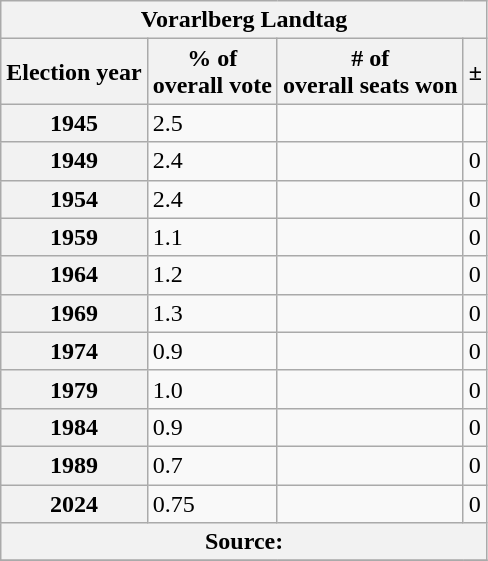<table class=wikitable>
<tr>
<th colspan=6>Vorarlberg Landtag</th>
</tr>
<tr>
<th>Election year</th>
<th>% of<br>overall vote</th>
<th># of<br>overall seats won</th>
<th>±</th>
</tr>
<tr>
<th>1945</th>
<td>2.5</td>
<td></td>
<td></td>
</tr>
<tr>
<th>1949</th>
<td>2.4</td>
<td></td>
<td>0</td>
</tr>
<tr>
<th>1954</th>
<td>2.4</td>
<td></td>
<td>0</td>
</tr>
<tr>
<th>1959</th>
<td>1.1</td>
<td></td>
<td>0</td>
</tr>
<tr>
<th>1964</th>
<td>1.2</td>
<td></td>
<td>0</td>
</tr>
<tr>
<th>1969</th>
<td>1.3</td>
<td></td>
<td>0</td>
</tr>
<tr>
<th>1974</th>
<td>0.9</td>
<td></td>
<td>0</td>
</tr>
<tr>
<th>1979</th>
<td>1.0</td>
<td></td>
<td>0</td>
</tr>
<tr>
<th>1984</th>
<td>0.9</td>
<td></td>
<td>0</td>
</tr>
<tr>
<th>1989</th>
<td>0.7</td>
<td></td>
<td>0</td>
</tr>
<tr>
<th>2024</th>
<td>0.75</td>
<td></td>
<td>0</td>
</tr>
<tr>
<th colspan=6>Source:  </th>
</tr>
<tr>
</tr>
</table>
